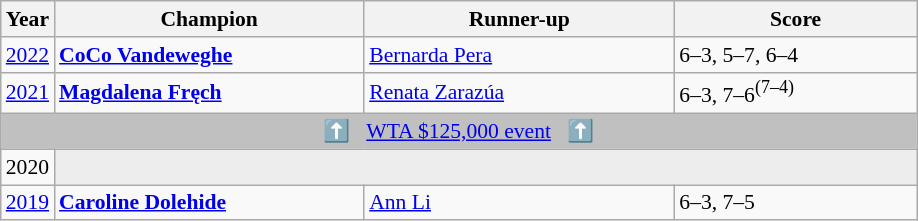<table class="wikitable" style="font-size:90%">
<tr>
<th>Year</th>
<th width="200">Champion</th>
<th width="200">Runner-up</th>
<th width="155">Score</th>
</tr>
<tr>
<td><a href='#'>2022</a></td>
<td> <strong><a href='#'>CoCo Vandeweghe</a></strong></td>
<td> <a href='#'>Bernarda Pera</a></td>
<td>6–3, 5–7, 6–4</td>
</tr>
<tr>
<td><a href='#'>2021</a></td>
<td> <strong><a href='#'>Magdalena Fręch</a></strong></td>
<td> <a href='#'>Renata Zarazúa</a></td>
<td>6–3, 7–6<sup>(7–4)</sup></td>
</tr>
<tr>
<td colspan="4" align="center" bgcolor=silver>⬆️   <a href='#'>WTA $125,000 event</a>   ⬆️</td>
</tr>
<tr>
<td>2020</td>
<td colspan=3 bgcolor="#ededed"></td>
</tr>
<tr>
<td><a href='#'>2019</a></td>
<td> <strong><a href='#'>Caroline Dolehide</a></strong></td>
<td> <a href='#'>Ann Li</a></td>
<td>6–3, 7–5</td>
</tr>
</table>
